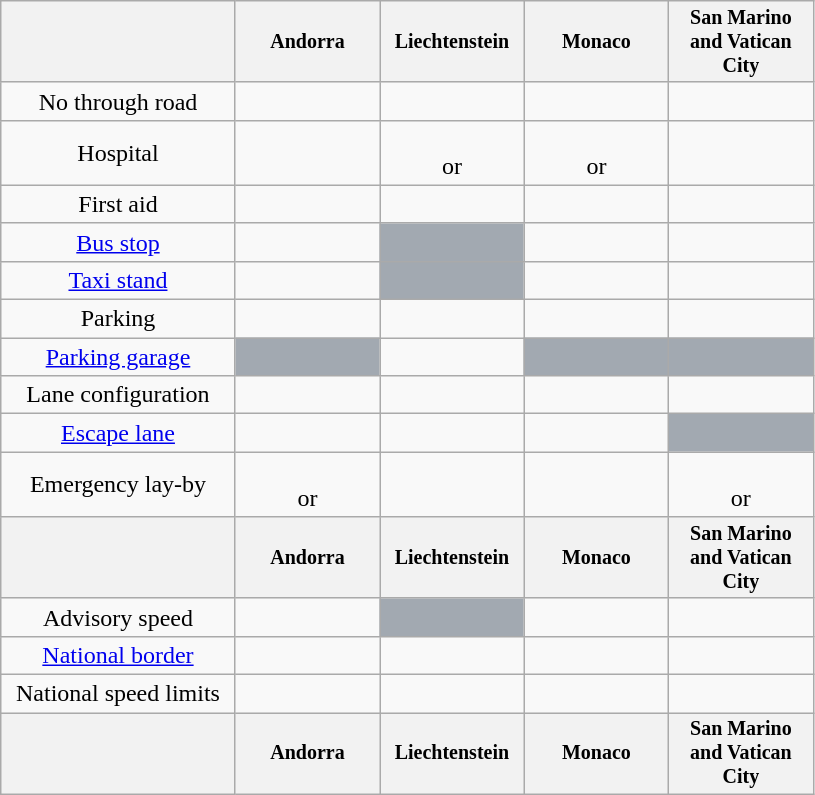<table class="wikitable" style="text-align:center;">
<tr style="font-size:smaller;">
<th width="150"></th>
<th style="width: 90px;">Andorra</th>
<th style="width: 90px;">Liechtenstein</th>
<th style="width: 90px;">Monaco</th>
<th style="width: 90px;">San Marino and Vatican City</th>
</tr>
<tr>
<td>No through road</td>
<td></td>
<td></td>
<td></td>
<td></td>
</tr>
<tr>
<td>Hospital</td>
<td></td>
<td><br>
or

</td>
<td><br>or
</td>
<td></td>
</tr>
<tr>
<td>First aid</td>
<td></td>
<td></td>
<td></td>
<td></td>
</tr>
<tr>
<td><a href='#'>Bus stop</a></td>
<td></td>
<td style="background: #a2a9b1;"></td>
<td></td>
<td></td>
</tr>
<tr>
<td><a href='#'>Taxi stand</a></td>
<td></td>
<td style="background: #a2a9b1;"></td>
<td></td>
<td></td>
</tr>
<tr>
<td>Parking</td>
<td></td>
<td></td>
<td></td>
<td></td>
</tr>
<tr>
<td><a href='#'>Parking garage</a></td>
<td style="background: #a2a9b1;"></td>
<td></td>
<td style="background: #a2a9b1;"></td>
<td style="background: #a2a9b1;"></td>
</tr>
<tr>
<td>Lane configuration</td>
<td></td>
<td></td>
<td></td>
<td></td>
</tr>
<tr>
<td><a href='#'>Escape lane</a></td>
<td></td>
<td></td>
<td></td>
<td style="background: #a2a9b1;"></td>
</tr>
<tr>
<td>Emergency lay-by</td>
<td><br>or
</td>
<td></td>
<td></td>
<td><br>or
</td>
</tr>
<tr style="font-size:smaller;">
<th width="50"></th>
<th>Andorra</th>
<th>Liechtenstein</th>
<th>Monaco</th>
<th>San Marino and Vatican City</th>
</tr>
<tr>
<td>Advisory speed</td>
<td></td>
<td style="background: #a2a9b1;"></td>
<td></td>
<td></td>
</tr>
<tr>
<td><a href='#'>National border</a></td>
<td></td>
<td></td>
<td></td>
<td></td>
</tr>
<tr>
<td>National speed limits</td>
<td></td>
<td></td>
<td></td>
<td></td>
</tr>
<tr style="font-size:smaller;">
<th width="50"></th>
<th>Andorra</th>
<th>Liechtenstein</th>
<th>Monaco</th>
<th>San Marino and Vatican City</th>
</tr>
</table>
